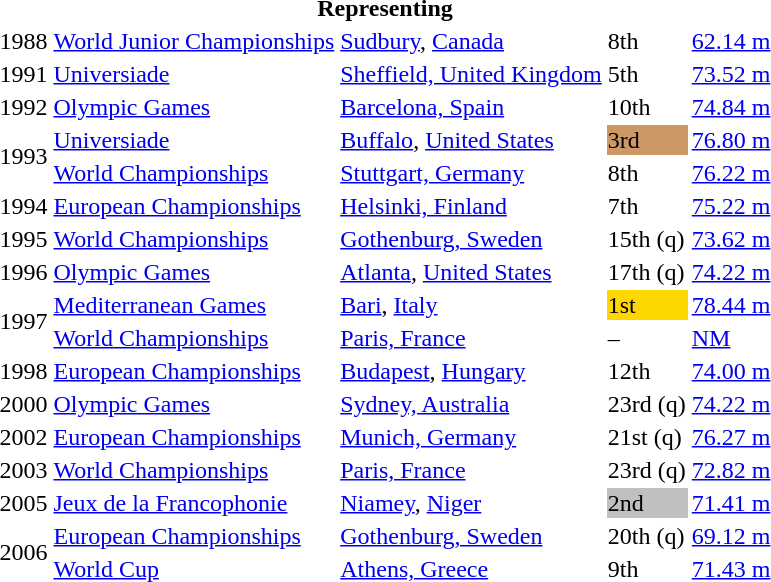<table>
<tr>
<th colspan="5">Representing </th>
</tr>
<tr>
<td>1988</td>
<td><a href='#'>World Junior Championships</a></td>
<td><a href='#'>Sudbury</a>, <a href='#'>Canada</a></td>
<td>8th</td>
<td><a href='#'>62.14 m</a></td>
</tr>
<tr>
<td>1991</td>
<td><a href='#'>Universiade</a></td>
<td><a href='#'>Sheffield, United Kingdom</a></td>
<td>5th</td>
<td><a href='#'>73.52 m</a></td>
</tr>
<tr>
<td>1992</td>
<td><a href='#'>Olympic Games</a></td>
<td><a href='#'>Barcelona, Spain</a></td>
<td>10th</td>
<td><a href='#'>74.84 m</a></td>
</tr>
<tr>
<td rowspan=2>1993</td>
<td><a href='#'>Universiade</a></td>
<td><a href='#'>Buffalo</a>, <a href='#'>United States</a></td>
<td bgcolor="cc9966">3rd</td>
<td><a href='#'>76.80 m</a></td>
</tr>
<tr>
<td><a href='#'>World Championships</a></td>
<td><a href='#'>Stuttgart, Germany</a></td>
<td>8th</td>
<td><a href='#'>76.22 m</a></td>
</tr>
<tr>
<td>1994</td>
<td><a href='#'>European Championships</a></td>
<td><a href='#'>Helsinki, Finland</a></td>
<td>7th</td>
<td><a href='#'>75.22 m</a></td>
</tr>
<tr>
<td>1995</td>
<td><a href='#'>World Championships</a></td>
<td><a href='#'>Gothenburg, Sweden</a></td>
<td>15th (q)</td>
<td><a href='#'>73.62 m</a></td>
</tr>
<tr>
<td>1996</td>
<td><a href='#'>Olympic Games</a></td>
<td><a href='#'>Atlanta</a>, <a href='#'>United States</a></td>
<td>17th (q)</td>
<td><a href='#'>74.22 m</a></td>
</tr>
<tr>
<td rowspan=2>1997</td>
<td><a href='#'>Mediterranean Games</a></td>
<td><a href='#'>Bari</a>, <a href='#'>Italy</a></td>
<td bgcolor="gold">1st</td>
<td><a href='#'>78.44 m</a></td>
</tr>
<tr>
<td><a href='#'>World Championships</a></td>
<td><a href='#'>Paris, France</a></td>
<td>–</td>
<td><a href='#'>NM</a></td>
</tr>
<tr>
<td>1998</td>
<td><a href='#'>European Championships</a></td>
<td><a href='#'>Budapest</a>, <a href='#'>Hungary</a></td>
<td>12th</td>
<td><a href='#'>74.00 m</a></td>
</tr>
<tr>
<td>2000</td>
<td><a href='#'>Olympic Games</a></td>
<td><a href='#'>Sydney, Australia</a></td>
<td>23rd (q)</td>
<td><a href='#'>74.22 m</a></td>
</tr>
<tr>
<td>2002</td>
<td><a href='#'>European Championships</a></td>
<td><a href='#'>Munich, Germany</a></td>
<td>21st (q)</td>
<td><a href='#'>76.27 m</a></td>
</tr>
<tr>
<td>2003</td>
<td><a href='#'>World Championships</a></td>
<td><a href='#'>Paris, France</a></td>
<td>23rd (q)</td>
<td><a href='#'>72.82 m</a></td>
</tr>
<tr>
<td>2005</td>
<td><a href='#'>Jeux de la Francophonie</a></td>
<td><a href='#'>Niamey</a>, <a href='#'>Niger</a></td>
<td bgcolor="silver">2nd</td>
<td><a href='#'>71.41 m</a></td>
</tr>
<tr>
<td rowspan=2>2006</td>
<td><a href='#'>European Championships</a></td>
<td><a href='#'>Gothenburg, Sweden</a></td>
<td>20th (q)</td>
<td><a href='#'>69.12 m</a></td>
</tr>
<tr>
<td><a href='#'>World Cup</a></td>
<td><a href='#'>Athens, Greece</a></td>
<td>9th</td>
<td><a href='#'>71.43 m</a></td>
</tr>
</table>
